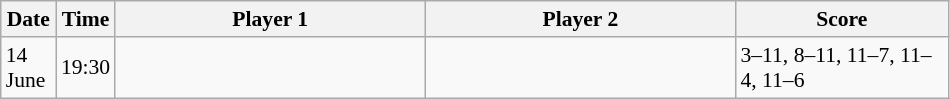<table class="sortable wikitable" style="font-size:90%">
<tr>
<th width="30">Date</th>
<th width="30">Time</th>
<th width="200">Player 1</th>
<th width="200">Player 2</th>
<th width="135">Score</th>
</tr>
<tr>
<td>14 June</td>
<td>19:30</td>
<td><strong></strong></td>
<td></td>
<td>3–11, 8–11, 11–7, 11–4, 11–6</td>
</tr>
</table>
